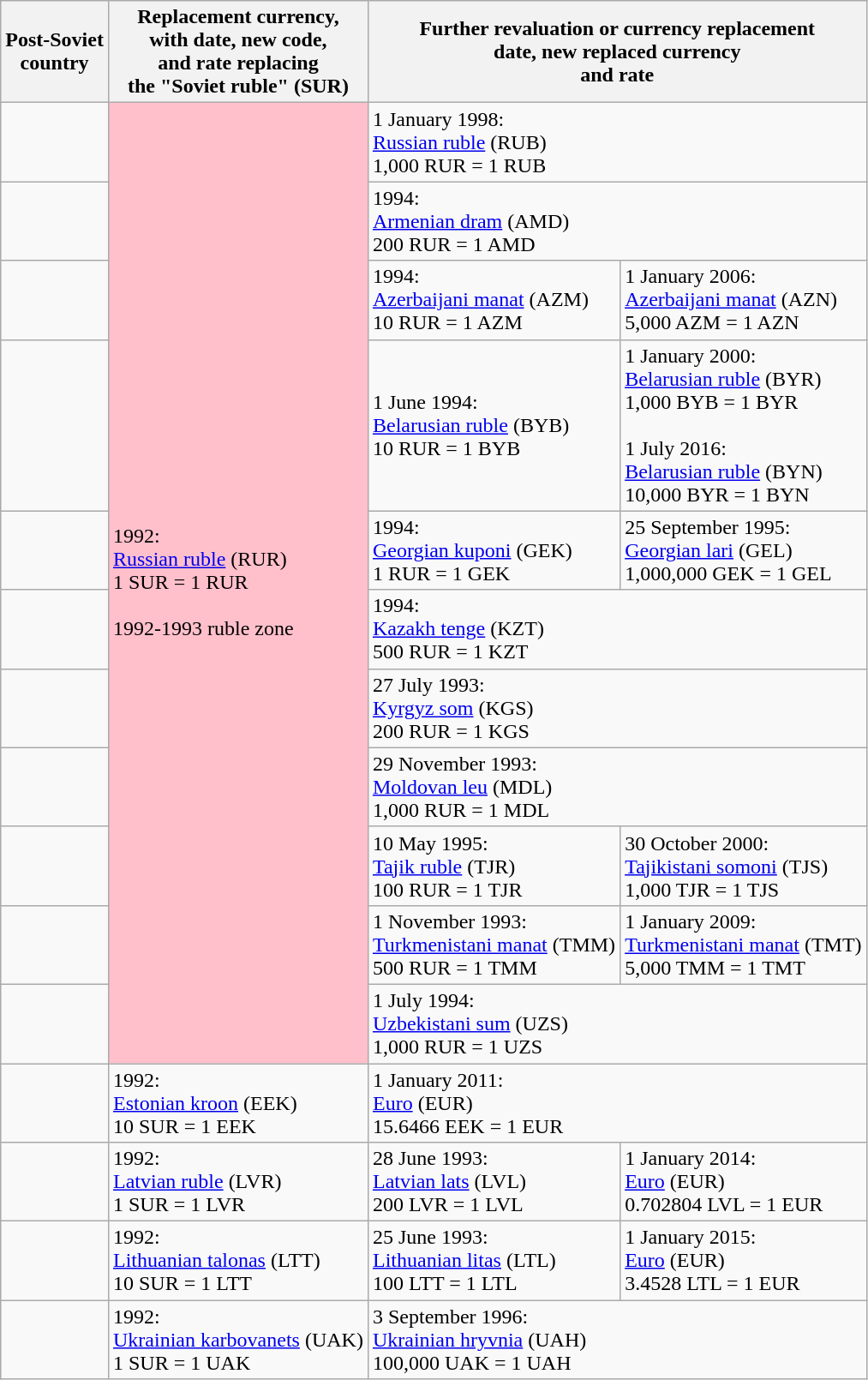<table class="wikitable sortable sticky-header-multi">
<tr>
<th>Post-Soviet<br>country</th>
<th>Replacement currency,<br>with date, new code,<br>and rate replacing<br>the "Soviet ruble" (SUR)</th>
<th colspan="3">Further revaluation or currency replacement<br>date, new replaced currency<br>and rate</th>
</tr>
<tr>
<td></td>
<td style="background-color:pink" rowspan="11">1992:<br><a href='#'>Russian ruble</a> (RUR)<br>1 SUR = 1 RUR<br><br>1992-1993 ruble zone</td>
<td colspan="2">1 January 1998:<br><a href='#'>Russian ruble</a> (RUB)<br>1,000 RUR = 1 RUB</td>
</tr>
<tr>
<td></td>
<td colspan="2">1994:<br><a href='#'>Armenian dram</a> (AMD)<br>200 RUR = 1 AMD</td>
</tr>
<tr>
<td></td>
<td>1994:<br><a href='#'>Azerbaijani manat</a> (AZM)<br>10 RUR = 1 AZM</td>
<td>1 January 2006:<br><a href='#'>Azerbaijani manat</a> (AZN)<br>5,000 AZM = 1 AZN</td>
</tr>
<tr>
<td></td>
<td>1 June 1994:<br><a href='#'>Belarusian ruble</a> (BYB)<br>10 RUR = 1 BYB</td>
<td>1 January 2000:<br><a href='#'>Belarusian ruble</a> (BYR)<br>1,000 BYB = 1 BYR<br><br>1 July 2016:<br><a href='#'>Belarusian ruble</a> (BYN)<br>10,000 BYR = 1 BYN</td>
</tr>
<tr>
<td></td>
<td>1994:<br><a href='#'>Georgian kuponi</a> (GEK)<br>1 RUR = 1 GEK</td>
<td>25 September 1995:<br><a href='#'>Georgian lari</a> (GEL)<br>1,000,000 GEK = 1 GEL</td>
</tr>
<tr>
<td></td>
<td colspan="2">1994:<br><a href='#'>Kazakh tenge</a> (KZT)<br>500 RUR = 1 KZT</td>
</tr>
<tr>
<td></td>
<td colspan="2">27 July 1993:<br><a href='#'>Kyrgyz som</a> (KGS)<br>200 RUR = 1 KGS</td>
</tr>
<tr>
<td></td>
<td colspan="2">29 November 1993:<br><a href='#'>Moldovan leu</a> (MDL)<br>1,000 RUR = 1 MDL</td>
</tr>
<tr>
<td></td>
<td>10 May 1995:<br><a href='#'>Tajik ruble</a> (TJR)<br>100 RUR = 1 TJR</td>
<td>30 October 2000:<br><a href='#'>Tajikistani somoni</a> (TJS)<br>1,000 TJR = 1 TJS</td>
</tr>
<tr>
<td></td>
<td>1 November 1993:<br><a href='#'>Turkmenistani manat</a> (TMM)<br>500 RUR = 1 TMM</td>
<td>1 January 2009:<br><a href='#'>Turkmenistani manat</a> (TMT)<br>5,000 TMM = 1 TMT</td>
</tr>
<tr>
<td></td>
<td colspan="2">1 July 1994:<br><a href='#'>Uzbekistani sum</a> (UZS)<br>1,000 RUR = 1 UZS</td>
</tr>
<tr>
<td></td>
<td>1992:<br><a href='#'>Estonian kroon</a> (EEK)<br>10 SUR = 1 EEK</td>
<td colspan="2">1 January 2011:<br><a href='#'>Euro</a> (EUR)<br>15.6466 EEK = 1 EUR</td>
</tr>
<tr>
<td></td>
<td>1992:<br><a href='#'>Latvian ruble</a> (LVR)<br>1 SUR = 1 LVR</td>
<td>28 June 1993:<br><a href='#'>Latvian lats</a> (LVL)<br>200 LVR = 1 LVL</td>
<td>1 January 2014:<br><a href='#'>Euro</a> (EUR)<br>0.702804 LVL = 1 EUR</td>
</tr>
<tr>
<td></td>
<td>1992:<br><a href='#'>Lithuanian talonas</a> (LTT)<br>10 SUR = 1 LTT</td>
<td>25 June 1993:<br><a href='#'>Lithuanian litas</a> (LTL)<br>100 LTT = 1 LTL</td>
<td>1 January 2015:<br><a href='#'>Euro</a> (EUR)<br>3.4528 LTL = 1 EUR</td>
</tr>
<tr>
<td></td>
<td>1992:<br><a href='#'>Ukrainian karbovanets</a> (UAK)<br>1 SUR = 1 UAK</td>
<td colspan="2">3 September 1996:<br><a href='#'>Ukrainian hryvnia</a> (UAH)<br>100,000 UAK = 1 UAH</td>
</tr>
</table>
